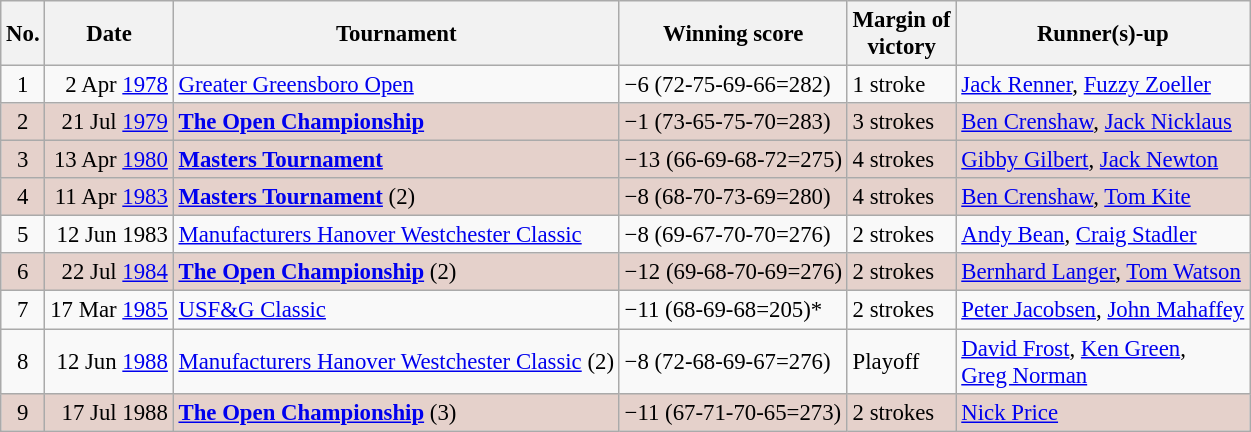<table class="wikitable" style="font-size:95%;">
<tr>
<th>No.</th>
<th>Date</th>
<th>Tournament</th>
<th>Winning score</th>
<th>Margin of<br>victory</th>
<th>Runner(s)-up</th>
</tr>
<tr>
<td align=center>1</td>
<td align=right>2 Apr <a href='#'>1978</a></td>
<td><a href='#'>Greater Greensboro Open</a></td>
<td>−6 (72-75-69-66=282)</td>
<td>1 stroke</td>
<td> <a href='#'>Jack Renner</a>,  <a href='#'>Fuzzy Zoeller</a></td>
</tr>
<tr style="background:#e5d1cb;">
<td align=center>2</td>
<td align=right>21 Jul <a href='#'>1979</a></td>
<td><strong><a href='#'>The Open Championship</a></strong></td>
<td>−1 (73-65-75-70=283)</td>
<td>3 strokes</td>
<td> <a href='#'>Ben Crenshaw</a>,  <a href='#'>Jack Nicklaus</a></td>
</tr>
<tr style="background:#e5d1cb;">
<td align=center>3</td>
<td align=right>13 Apr <a href='#'>1980</a></td>
<td><strong><a href='#'>Masters Tournament</a></strong></td>
<td>−13 (66-69-68-72=275)</td>
<td>4 strokes</td>
<td> <a href='#'>Gibby Gilbert</a>,  <a href='#'>Jack Newton</a></td>
</tr>
<tr style="background:#e5d1cb;">
<td align=center>4</td>
<td align=right>11 Apr <a href='#'>1983</a></td>
<td><strong><a href='#'>Masters Tournament</a></strong> (2)</td>
<td>−8 (68-70-73-69=280)</td>
<td>4 strokes</td>
<td> <a href='#'>Ben Crenshaw</a>,  <a href='#'>Tom Kite</a></td>
</tr>
<tr>
<td align=center>5</td>
<td align=right>12 Jun 1983</td>
<td><a href='#'>Manufacturers Hanover Westchester Classic</a></td>
<td>−8 (69-67-70-70=276)</td>
<td>2 strokes</td>
<td> <a href='#'>Andy Bean</a>,  <a href='#'>Craig Stadler</a></td>
</tr>
<tr style="background:#e5d1cb;">
<td align=center>6</td>
<td align=right>22 Jul <a href='#'>1984</a></td>
<td><strong><a href='#'>The Open Championship</a></strong> (2)</td>
<td>−12 (69-68-70-69=276)</td>
<td>2 strokes</td>
<td> <a href='#'>Bernhard Langer</a>,  <a href='#'>Tom Watson</a></td>
</tr>
<tr>
<td align=center>7</td>
<td align=right>17 Mar <a href='#'>1985</a></td>
<td><a href='#'>USF&G Classic</a></td>
<td>−11 (68-69-68=205)*</td>
<td>2 strokes</td>
<td> <a href='#'>Peter Jacobsen</a>,  <a href='#'>John Mahaffey</a></td>
</tr>
<tr>
<td align=center>8</td>
<td align=right>12 Jun <a href='#'>1988</a></td>
<td><a href='#'>Manufacturers Hanover Westchester Classic</a> (2)</td>
<td>−8 (72-68-69-67=276)</td>
<td>Playoff</td>
<td> <a href='#'>David Frost</a>,  <a href='#'>Ken Green</a>,<br> <a href='#'>Greg Norman</a></td>
</tr>
<tr style="background:#e5d1cb;">
<td align=center>9</td>
<td align=right>17 Jul 1988</td>
<td><strong><a href='#'>The Open Championship</a></strong> (3)</td>
<td>−11 (67-71-70-65=273)</td>
<td>2 strokes</td>
<td> <a href='#'>Nick Price</a></td>
</tr>
</table>
